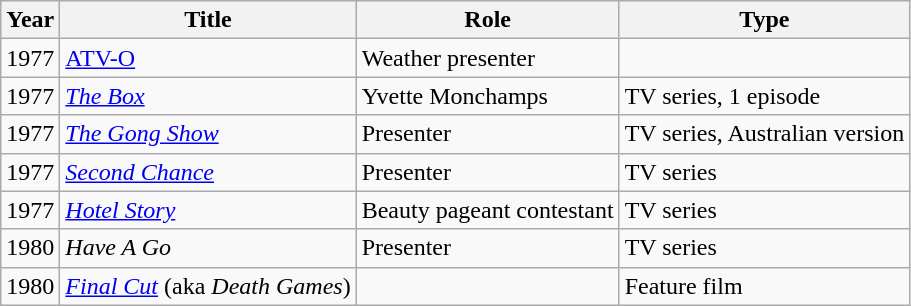<table class="wikitable">
<tr>
<th>Year</th>
<th>Title</th>
<th>Role</th>
<th>Type</th>
</tr>
<tr>
<td>1977</td>
<td><a href='#'>ATV-O</a></td>
<td>Weather presenter</td>
<td></td>
</tr>
<tr>
<td>1977</td>
<td><a href='#'><em>The Box</em></a></td>
<td>Yvette Monchamps</td>
<td>TV series, 1 episode</td>
</tr>
<tr>
<td>1977</td>
<td><em><a href='#'>The Gong Show</a></em></td>
<td>Presenter</td>
<td>TV series, Australian version</td>
</tr>
<tr>
<td>1977</td>
<td><em><a href='#'>Second Chance</a></em></td>
<td>Presenter</td>
<td>TV series</td>
</tr>
<tr>
<td>1977</td>
<td><em><a href='#'>Hotel Story</a></em></td>
<td>Beauty pageant contestant</td>
<td>TV series</td>
</tr>
<tr>
<td>1980</td>
<td><em>Have A Go</em></td>
<td>Presenter</td>
<td>TV series</td>
</tr>
<tr>
<td>1980</td>
<td><em><a href='#'>Final Cut</a></em> (aka <em>Death Games</em>)</td>
<td></td>
<td>Feature film</td>
</tr>
</table>
